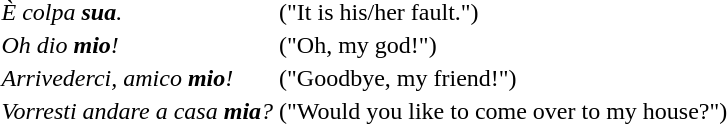<table>
<tr>
<td><em>È colpa <strong>sua</strong>.</em></td>
<td>("It is his/her fault.")</td>
</tr>
<tr>
<td><em>Oh dio <strong>mio</strong>!</em></td>
<td>("Oh, my god!")</td>
</tr>
<tr>
<td><em>Arrivederci, amico <strong>mio</strong>!</em></td>
<td>("Goodbye, my friend!")</td>
</tr>
<tr>
<td><em>Vorresti andare a casa <strong>mia</strong>?</em></td>
<td>("Would you like to come over to my house?")</td>
</tr>
</table>
